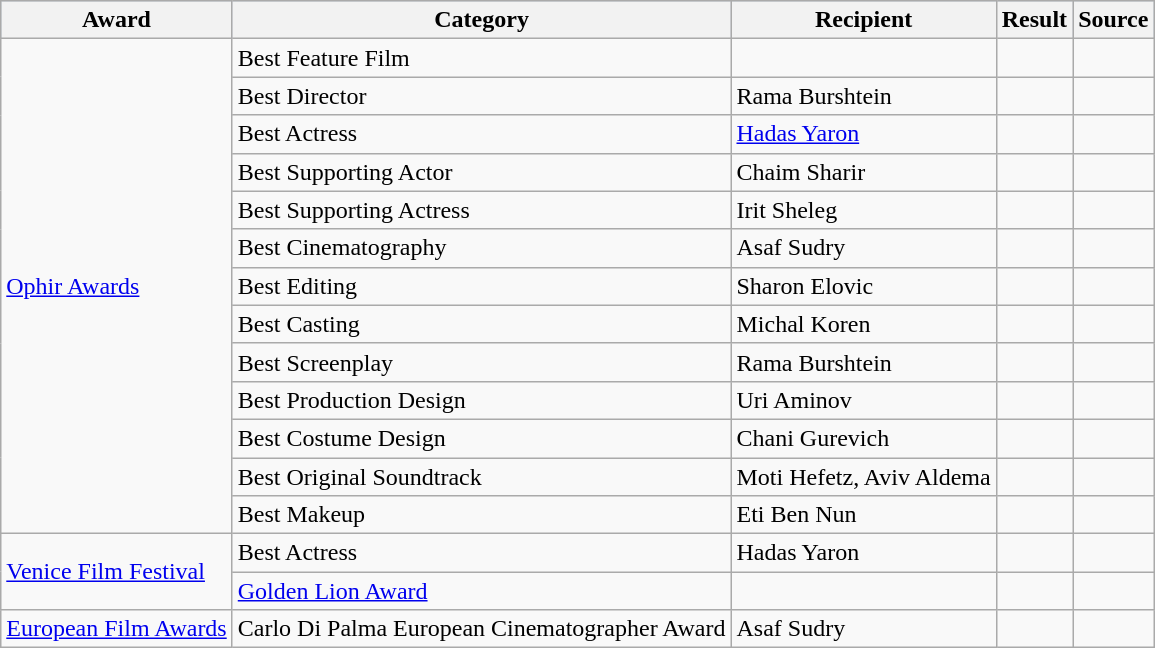<table class="wikitable">
<tr style="background:#b0c4de; text-align:center;">
<th>Award</th>
<th>Category</th>
<th>Recipient</th>
<th>Result</th>
<th>Source</th>
</tr>
<tr>
<td rowspan="13"><a href='#'>Ophir Awards</a></td>
<td>Best Feature Film</td>
<td></td>
<td></td>
<td></td>
</tr>
<tr>
<td>Best Director</td>
<td>Rama Burshtein</td>
<td></td>
<td></td>
</tr>
<tr>
<td>Best Actress</td>
<td><a href='#'>Hadas Yaron</a></td>
<td></td>
<td></td>
</tr>
<tr>
<td>Best Supporting Actor</td>
<td>Chaim Sharir</td>
<td></td>
<td></td>
</tr>
<tr>
<td>Best Supporting Actress</td>
<td>Irit Sheleg</td>
<td></td>
<td></td>
</tr>
<tr>
<td>Best Cinematography</td>
<td>Asaf Sudry</td>
<td></td>
<td></td>
</tr>
<tr>
<td>Best Editing</td>
<td>Sharon Elovic</td>
<td></td>
<td></td>
</tr>
<tr>
<td>Best Casting</td>
<td>Michal Koren</td>
<td></td>
<td></td>
</tr>
<tr>
<td>Best Screenplay</td>
<td>Rama Burshtein</td>
<td></td>
<td></td>
</tr>
<tr>
<td>Best Production Design</td>
<td>Uri Aminov</td>
<td></td>
<td></td>
</tr>
<tr>
<td>Best Costume Design</td>
<td>Chani Gurevich</td>
<td></td>
<td></td>
</tr>
<tr>
<td>Best Original Soundtrack</td>
<td>Moti Hefetz, Aviv Aldema</td>
<td></td>
<td></td>
</tr>
<tr>
<td>Best Makeup</td>
<td>Eti Ben Nun</td>
<td></td>
<td></td>
</tr>
<tr>
<td rowspan="2"><a href='#'>Venice Film Festival</a></td>
<td>Best Actress</td>
<td>Hadas Yaron</td>
<td></td>
<td></td>
</tr>
<tr>
<td><a href='#'>Golden Lion Award</a></td>
<td></td>
<td></td>
<td></td>
</tr>
<tr>
<td><a href='#'>European Film Awards</a></td>
<td>Carlo Di Palma European Cinematographer Award</td>
<td>Asaf Sudry</td>
<td></td>
<td></td>
</tr>
</table>
